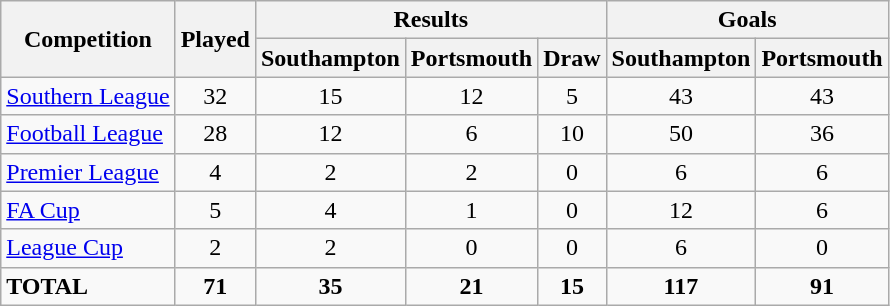<table class="wikitable" style="text-align: center">
<tr>
<th rowspan="2">Competition</th>
<th rowspan="2">Played</th>
<th colspan="3">Results</th>
<th colspan="2">Goals</th>
</tr>
<tr>
<th>Southampton</th>
<th>Portsmouth</th>
<th>Draw</th>
<th>Southampton</th>
<th>Portsmouth</th>
</tr>
<tr>
<td align=left><a href='#'>Southern League</a></td>
<td>32</td>
<td>15</td>
<td>12</td>
<td>5</td>
<td>43</td>
<td>43</td>
</tr>
<tr>
<td align=left><a href='#'>Football League</a></td>
<td>28</td>
<td>12</td>
<td>6</td>
<td>10</td>
<td>50</td>
<td>36</td>
</tr>
<tr>
<td align=left><a href='#'>Premier League</a></td>
<td>4</td>
<td>2</td>
<td>2</td>
<td>0</td>
<td>6</td>
<td>6</td>
</tr>
<tr>
<td align=left><a href='#'>FA Cup</a></td>
<td>5</td>
<td>4</td>
<td>1</td>
<td>0</td>
<td>12</td>
<td>6</td>
</tr>
<tr>
<td align=left><a href='#'>League Cup</a></td>
<td>2</td>
<td>2</td>
<td>0</td>
<td>0</td>
<td>6</td>
<td>0</td>
</tr>
<tr>
<td align=left><strong>TOTAL</strong></td>
<td><strong>71</strong></td>
<td><strong>35</strong></td>
<td><strong>21</strong></td>
<td><strong>15</strong></td>
<td><strong>117</strong></td>
<td><strong>91</strong></td>
</tr>
</table>
